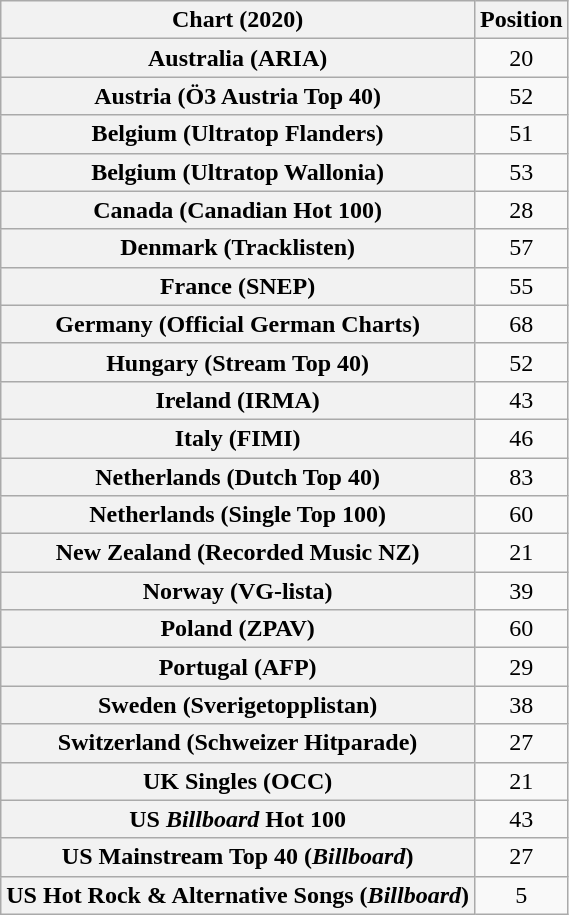<table class="wikitable sortable plainrowheaders" style="text-align:center">
<tr>
<th scope="col">Chart (2020)</th>
<th scope="col">Position</th>
</tr>
<tr>
<th scope="row">Australia (ARIA)</th>
<td>20</td>
</tr>
<tr>
<th scope="row">Austria (Ö3 Austria Top 40)</th>
<td>52</td>
</tr>
<tr>
<th scope="row">Belgium (Ultratop Flanders)</th>
<td>51</td>
</tr>
<tr>
<th scope="row">Belgium (Ultratop Wallonia)</th>
<td>53</td>
</tr>
<tr>
<th scope="row">Canada (Canadian Hot 100)</th>
<td>28</td>
</tr>
<tr>
<th scope="row">Denmark (Tracklisten)</th>
<td>57</td>
</tr>
<tr>
<th scope="row">France (SNEP)</th>
<td>55</td>
</tr>
<tr>
<th scope="row">Germany (Official German Charts)</th>
<td>68</td>
</tr>
<tr>
<th scope="row">Hungary (Stream Top 40)</th>
<td>52</td>
</tr>
<tr>
<th scope="row">Ireland (IRMA)</th>
<td>43</td>
</tr>
<tr>
<th scope="row">Italy (FIMI)</th>
<td>46</td>
</tr>
<tr>
<th scope="row">Netherlands (Dutch Top 40)</th>
<td>83</td>
</tr>
<tr>
<th scope="row">Netherlands (Single Top 100)</th>
<td>60</td>
</tr>
<tr>
<th scope="row">New Zealand (Recorded Music NZ)</th>
<td>21</td>
</tr>
<tr>
<th scope="row">Norway (VG-lista)</th>
<td>39</td>
</tr>
<tr>
<th scope="row">Poland (ZPAV)</th>
<td>60</td>
</tr>
<tr>
<th scope="row">Portugal (AFP)</th>
<td>29</td>
</tr>
<tr>
<th scope="row">Sweden (Sverigetopplistan)</th>
<td>38</td>
</tr>
<tr>
<th scope="row">Switzerland (Schweizer Hitparade)</th>
<td>27</td>
</tr>
<tr>
<th scope="row">UK Singles (OCC)</th>
<td>21</td>
</tr>
<tr>
<th scope="row">US <em>Billboard</em> Hot 100</th>
<td>43</td>
</tr>
<tr>
<th scope="row">US Mainstream Top 40 (<em>Billboard</em>)</th>
<td>27</td>
</tr>
<tr>
<th scope="row">US Hot Rock & Alternative Songs (<em>Billboard</em>)</th>
<td>5</td>
</tr>
</table>
